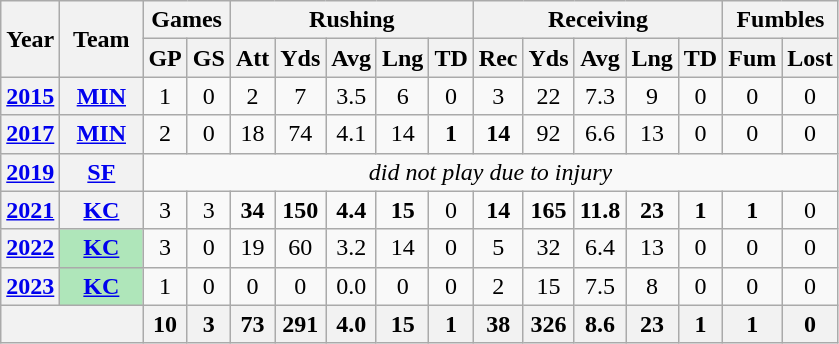<table class="wikitable" style="text-align:center;">
<tr>
<th rowspan="2">Year</th>
<th rowspan="2">Team</th>
<th colspan="2">Games</th>
<th colspan="5">Rushing</th>
<th colspan="5">Receiving</th>
<th colspan="2">Fumbles</th>
</tr>
<tr>
<th>GP</th>
<th>GS</th>
<th>Att</th>
<th>Yds</th>
<th>Avg</th>
<th>Lng</th>
<th>TD</th>
<th>Rec</th>
<th>Yds</th>
<th>Avg</th>
<th>Lng</th>
<th>TD</th>
<th>Fum</th>
<th>Lost</th>
</tr>
<tr>
<th><a href='#'>2015</a></th>
<th><a href='#'>MIN</a></th>
<td>1</td>
<td>0</td>
<td>2</td>
<td>7</td>
<td>3.5</td>
<td>6</td>
<td>0</td>
<td>3</td>
<td>22</td>
<td>7.3</td>
<td>9</td>
<td>0</td>
<td>0</td>
<td>0</td>
</tr>
<tr>
<th><a href='#'>2017</a></th>
<th><a href='#'>MIN</a></th>
<td>2</td>
<td>0</td>
<td>18</td>
<td>74</td>
<td>4.1</td>
<td>14</td>
<td><strong>1</strong></td>
<td><strong>14</strong></td>
<td>92</td>
<td>6.6</td>
<td>13</td>
<td>0</td>
<td>0</td>
<td>0</td>
</tr>
<tr>
<th><a href='#'>2019</a></th>
<th><a href='#'>SF</a></th>
<td colspan="14"><em>did not play due to injury</em></td>
</tr>
<tr>
<th><a href='#'>2021</a></th>
<th><a href='#'>KC</a></th>
<td>3</td>
<td>3</td>
<td><strong>34</strong></td>
<td><strong>150</strong></td>
<td><strong>4.4</strong></td>
<td><strong>15</strong></td>
<td>0</td>
<td><strong>14</strong></td>
<td><strong>165</strong></td>
<td><strong>11.8</strong></td>
<td><strong>23</strong></td>
<td><strong>1</strong></td>
<td><strong>1</strong></td>
<td>0</td>
</tr>
<tr>
<th><a href='#'>2022</a></th>
<th style="background:#afe6ba; width:3em;"><a href='#'>KC</a></th>
<td>3</td>
<td>0</td>
<td>19</td>
<td>60</td>
<td>3.2</td>
<td>14</td>
<td>0</td>
<td>5</td>
<td>32</td>
<td>6.4</td>
<td>13</td>
<td>0</td>
<td>0</td>
<td>0</td>
</tr>
<tr>
<th><a href='#'>2023</a></th>
<th style="background:#afe6ba; width:3em;"><a href='#'>KC</a></th>
<td>1</td>
<td>0</td>
<td>0</td>
<td>0</td>
<td>0.0</td>
<td>0</td>
<td>0</td>
<td>2</td>
<td>15</td>
<td>7.5</td>
<td>8</td>
<td>0</td>
<td>0</td>
<td>0</td>
</tr>
<tr>
<th colspan="2"></th>
<th>10</th>
<th>3</th>
<th>73</th>
<th>291</th>
<th>4.0</th>
<th>15</th>
<th>1</th>
<th>38</th>
<th>326</th>
<th>8.6</th>
<th>23</th>
<th>1</th>
<th>1</th>
<th>0</th>
</tr>
</table>
